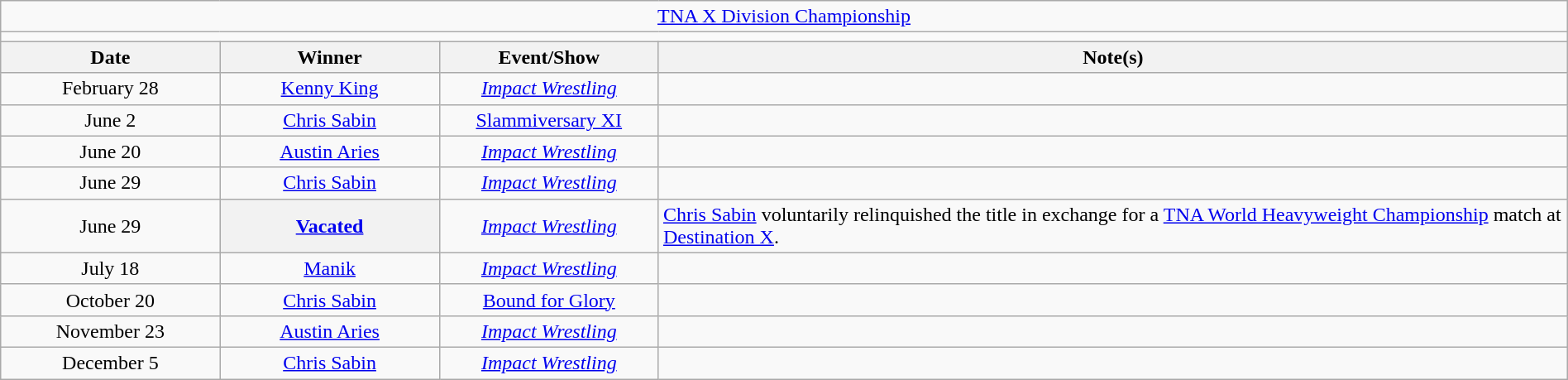<table class="wikitable" style="text-align:center; width:100%;">
<tr>
<td colspan="5"><a href='#'>TNA X Division Championship</a></td>
</tr>
<tr>
<td colspan="5"><strong></strong></td>
</tr>
<tr>
<th width="14%">Date</th>
<th width="14%">Winner</th>
<th width="14%">Event/Show</th>
<th width="58%">Note(s)</th>
</tr>
<tr>
<td>February 28</td>
<td><a href='#'>Kenny King</a></td>
<td><em><a href='#'>Impact Wrestling</a></em></td>
<td></td>
</tr>
<tr>
<td>June 2</td>
<td><a href='#'>Chris Sabin</a></td>
<td><a href='#'>Slammiversary XI</a></td>
<td></td>
</tr>
<tr>
<td>June 20</td>
<td><a href='#'>Austin Aries</a></td>
<td><em><a href='#'>Impact Wrestling</a></em></td>
<td></td>
</tr>
<tr>
<td>June 29</td>
<td><a href='#'>Chris Sabin</a></td>
<td><em><a href='#'>Impact Wrestling</a></em></td>
<td></td>
</tr>
<tr>
<td>June 29</td>
<th><a href='#'>Vacated</a></th>
<td><em><a href='#'>Impact Wrestling</a></em></td>
<td align=left><a href='#'>Chris Sabin</a> voluntarily relinquished the title in exchange for a <a href='#'>TNA World Heavyweight Championship</a> match at <a href='#'>Destination X</a>.</td>
</tr>
<tr>
<td>July 18</td>
<td><a href='#'>Manik</a></td>
<td><em><a href='#'>Impact Wrestling</a></em></td>
<td></td>
</tr>
<tr>
<td>October 20</td>
<td><a href='#'>Chris Sabin</a></td>
<td><a href='#'>Bound for Glory</a></td>
<td></td>
</tr>
<tr>
<td>November 23</td>
<td><a href='#'>Austin Aries</a></td>
<td><em><a href='#'>Impact Wrestling</a></em></td>
<td></td>
</tr>
<tr>
<td>December 5</td>
<td><a href='#'>Chris Sabin</a></td>
<td><em><a href='#'>Impact Wrestling</a></em></td>
<td></td>
</tr>
</table>
